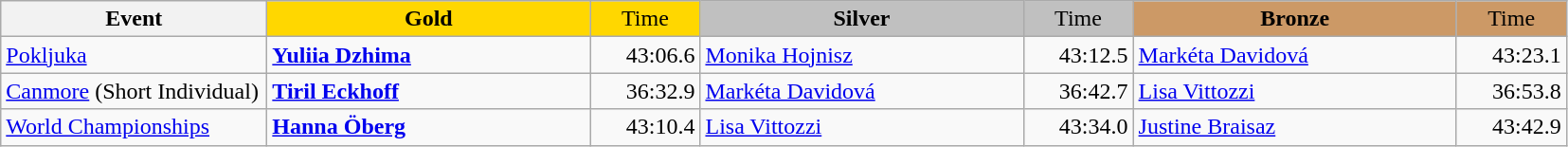<table class="wikitable">
<tr>
<th width="180">Event</th>
<th width="220" style="background:gold">Gold</th>
<th width="70" style="background:gold;font-weight:normal">Time</th>
<th width="220" style="background:silver">Silver</th>
<th width="70" style="background:silver;font-weight:normal">Time</th>
<th width="220" style="background:#CC9966">Bronze</th>
<th width="70" style="background:#CC9966;font-weight:normal">Time</th>
</tr>
<tr>
<td><a href='#'>Pokljuka</a><br></td>
<td><strong><a href='#'>Yuliia Dzhima</a></strong><br></td>
<td align="right">43:06.6 <br> </td>
<td><a href='#'>Monika Hojnisz</a><br></td>
<td align="right">43:12.5 <br> </td>
<td><a href='#'>Markéta Davidová</a><br></td>
<td align="right">43:23.1 <br> </td>
</tr>
<tr>
<td><a href='#'>Canmore</a> (Short Individual)<br></td>
<td><strong><a href='#'>Tiril Eckhoff</a></strong><br></td>
<td align="right">36:32.9 <br> </td>
<td><a href='#'>Markéta Davidová</a><br></td>
<td align="right">36:42.7 <br> </td>
<td><a href='#'>Lisa Vittozzi</a><br></td>
<td align="right">36:53.8 <br> </td>
</tr>
<tr>
<td><a href='#'>World Championships</a><br></td>
<td><strong><a href='#'>Hanna Öberg</a></strong><br></td>
<td align="right">43:10.4 <br> </td>
<td><a href='#'>Lisa Vittozzi</a><br></td>
<td align="right">43:34.0 <br> </td>
<td><a href='#'>Justine Braisaz</a><br></td>
<td align="right">43:42.9 <br> </td>
</tr>
</table>
